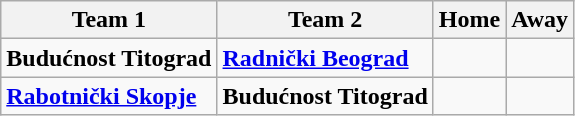<table class="wikitable">
<tr>
<th>Team 1</th>
<th>Team 2</th>
<th>Home</th>
<th>Away</th>
</tr>
<tr>
<td><strong>Budućnost Titograd</strong></td>
<td><strong><a href='#'>Radnički Beograd</a></strong></td>
<td></td>
<td></td>
</tr>
<tr>
<td><strong><a href='#'>Rabotnički Skopje</a></strong></td>
<td><strong>Budućnost Titograd</strong></td>
<td></td>
<td></td>
</tr>
</table>
